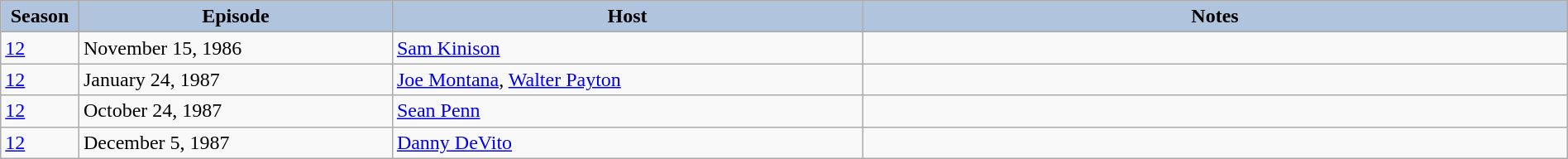<table class="wikitable" style="width:100%;">
<tr>
<th style="background:#B0C4DE;" width="5%">Season</th>
<th style="background:#B0C4DE;" width="20%">Episode</th>
<th style="background:#B0C4DE;" width="30%">Host</th>
<th style="background:#B0C4DE;" width="45%">Notes</th>
</tr>
<tr>
<td><a href='#'>12</a></td>
<td>November 15, 1986</td>
<td><a href='#'>Sam Kinison</a></td>
<td></td>
</tr>
<tr>
<td><a href='#'>12</a></td>
<td>January 24, 1987</td>
<td><a href='#'>Joe Montana</a>, <a href='#'>Walter Payton</a></td>
<td></td>
</tr>
<tr>
<td><a href='#'>12</a></td>
<td>October 24, 1987</td>
<td><a href='#'>Sean Penn</a></td>
<td></td>
</tr>
<tr>
<td><a href='#'>12</a></td>
<td>December 5, 1987</td>
<td><a href='#'>Danny DeVito</a></td>
<td></td>
</tr>
</table>
